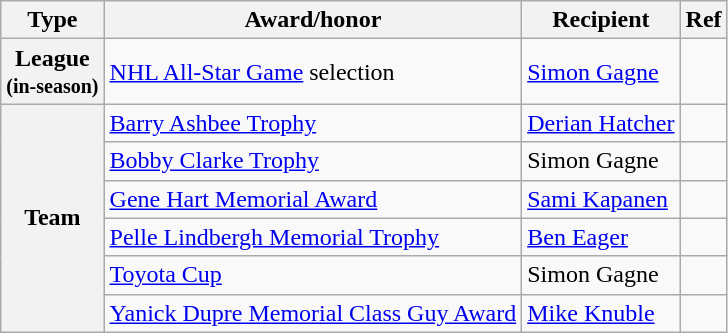<table class="wikitable">
<tr>
<th scope="col">Type</th>
<th scope="col">Award/honor</th>
<th scope="col">Recipient</th>
<th scope="col">Ref</th>
</tr>
<tr>
<th scope="row">League<br><small>(in-season)</small></th>
<td><a href='#'>NHL All-Star Game</a> selection</td>
<td><a href='#'>Simon Gagne</a></td>
<td></td>
</tr>
<tr>
<th scope="row" rowspan="6">Team</th>
<td><a href='#'>Barry Ashbee Trophy</a></td>
<td><a href='#'>Derian Hatcher</a></td>
<td></td>
</tr>
<tr>
<td><a href='#'>Bobby Clarke Trophy</a></td>
<td>Simon Gagne</td>
<td></td>
</tr>
<tr>
<td><a href='#'>Gene Hart Memorial Award</a></td>
<td><a href='#'>Sami Kapanen</a></td>
<td></td>
</tr>
<tr>
<td><a href='#'>Pelle Lindbergh Memorial Trophy</a></td>
<td><a href='#'>Ben Eager</a></td>
<td></td>
</tr>
<tr>
<td><a href='#'>Toyota Cup</a></td>
<td>Simon Gagne</td>
<td></td>
</tr>
<tr>
<td><a href='#'>Yanick Dupre Memorial Class Guy Award</a></td>
<td><a href='#'>Mike Knuble</a></td>
<td></td>
</tr>
</table>
